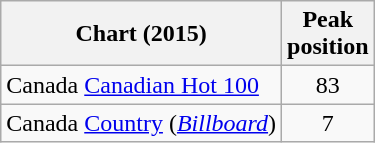<table class="wikitable sortable">
<tr>
<th>Chart (2015)</th>
<th>Peak<br>position</th>
</tr>
<tr>
<td>Canada <a href='#'>Canadian Hot 100</a></td>
<td align="center">83</td>
</tr>
<tr>
<td>Canada <a href='#'>Country</a> (<em><a href='#'>Billboard</a></em>)</td>
<td align="center">7</td>
</tr>
</table>
